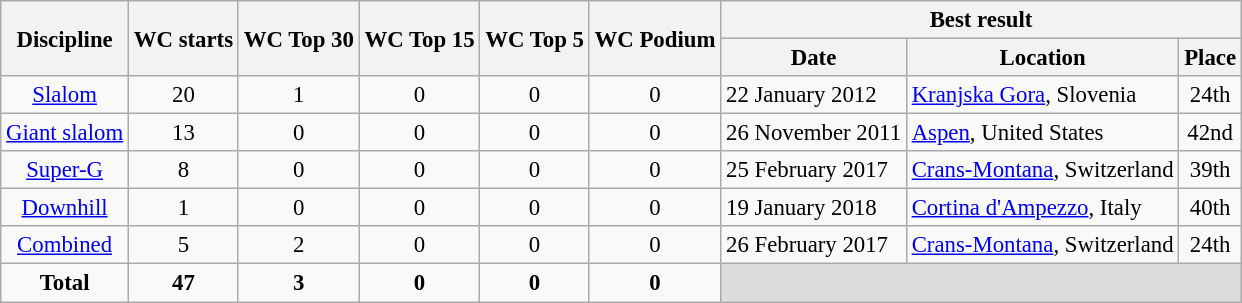<table class="wikitable" style="text-align:center; font-size:95%;">
<tr>
<th rowspan=2>Discipline</th>
<th rowspan=2>WC starts</th>
<th rowspan=2>WC Top 30</th>
<th rowspan=2>WC Top 15</th>
<th rowspan=2>WC Top 5</th>
<th rowspan=2>WC Podium</th>
<th colspan=3>Best result</th>
</tr>
<tr>
<th>Date</th>
<th>Location</th>
<th>Place</th>
</tr>
<tr>
<td align=center><a href='#'>Slalom</a></td>
<td align=center>20</td>
<td align=center>1</td>
<td align=center>0</td>
<td align=center>0</td>
<td align=center>0</td>
<td align=left>22 January 2012</td>
<td align=left> <a href='#'>Kranjska Gora</a>, Slovenia</td>
<td>24th</td>
</tr>
<tr>
<td align=center><a href='#'>Giant slalom</a></td>
<td align=center>13</td>
<td align=center>0</td>
<td align=center>0</td>
<td align=center>0</td>
<td align=center>0</td>
<td align=left>26 November 2011</td>
<td align=left> <a href='#'>Aspen</a>, United States</td>
<td>42nd</td>
</tr>
<tr>
<td align=center><a href='#'>Super-G</a></td>
<td align=center>8</td>
<td align=center>0</td>
<td align=center>0</td>
<td align=center>0</td>
<td align=center>0</td>
<td align=left>25 February 2017</td>
<td align=left> <a href='#'>Crans-Montana</a>, Switzerland</td>
<td>39th</td>
</tr>
<tr>
<td align=center><a href='#'>Downhill</a></td>
<td align=center>1</td>
<td align=center>0</td>
<td align=center>0</td>
<td align=center>0</td>
<td align=center>0</td>
<td align=left>19 January 2018</td>
<td align=left> <a href='#'>Cortina d'Ampezzo</a>, Italy</td>
<td>40th</td>
</tr>
<tr>
<td align=center><a href='#'>Combined</a></td>
<td align=center>5</td>
<td align=center>2</td>
<td align=center>0</td>
<td align=center>0</td>
<td align=center>0</td>
<td align=left>26 February 2017</td>
<td align=left> <a href='#'>Crans-Montana</a>, Switzerland</td>
<td>24th</td>
</tr>
<tr>
<td align=center><strong>Total</strong></td>
<td align=center><strong>47</strong></td>
<td align=center><strong>3</strong></td>
<td align=center><strong>0</strong></td>
<td align=center><strong>0</strong></td>
<td align=center><strong>0</strong></td>
<td colspan=3 bgcolor=#DCDCDC></td>
</tr>
</table>
